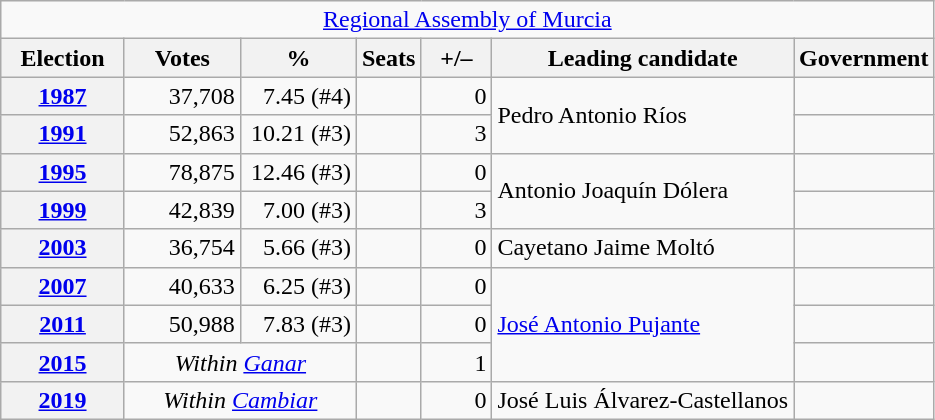<table class="wikitable" style="text-align:right;">
<tr>
<td colspan="8" align="center"><a href='#'>Regional Assembly of Murcia</a></td>
</tr>
<tr>
<th width="75">Election</th>
<th width="70">Votes</th>
<th width="70">%</th>
<th>Seats</th>
<th width="40">+/–</th>
<th>Leading candidate</th>
<th>Government</th>
</tr>
<tr>
<th><a href='#'>1987</a></th>
<td>37,708</td>
<td>7.45 (#4)</td>
<td></td>
<td>0</td>
<td rowspan="2" align="left">Pedro Antonio Ríos</td>
<td></td>
</tr>
<tr>
<th><a href='#'>1991</a></th>
<td>52,863</td>
<td>10.21 (#3)</td>
<td></td>
<td>3</td>
<td></td>
</tr>
<tr>
<th><a href='#'>1995</a></th>
<td>78,875</td>
<td>12.46 (#3)</td>
<td></td>
<td>0</td>
<td rowspan="2" align="left">Antonio Joaquín Dólera</td>
<td></td>
</tr>
<tr>
<th><a href='#'>1999</a></th>
<td>42,839</td>
<td>7.00 (#3)</td>
<td></td>
<td>3</td>
<td></td>
</tr>
<tr>
<th><a href='#'>2003</a></th>
<td>36,754</td>
<td>5.66 (#3)</td>
<td></td>
<td>0</td>
<td align="left">Cayetano Jaime Moltó</td>
<td></td>
</tr>
<tr>
<th><a href='#'>2007</a></th>
<td>40,633</td>
<td>6.25 (#3)</td>
<td></td>
<td>0</td>
<td rowspan="3" align="left"><a href='#'>José Antonio Pujante</a></td>
<td></td>
</tr>
<tr>
<th><a href='#'>2011</a></th>
<td>50,988</td>
<td>7.83 (#3)</td>
<td></td>
<td>0</td>
<td></td>
</tr>
<tr>
<th><a href='#'>2015</a></th>
<td colspan="2" align="center"><em>Within <a href='#'>Ganar</a></em></td>
<td></td>
<td>1</td>
<td></td>
</tr>
<tr>
<th><a href='#'>2019</a></th>
<td colspan="2" align="center"><em>Within <a href='#'>Cambiar</a></em></td>
<td></td>
<td>0</td>
<td align="left">José Luis Álvarez-Castellanos</td>
<td></td>
</tr>
</table>
